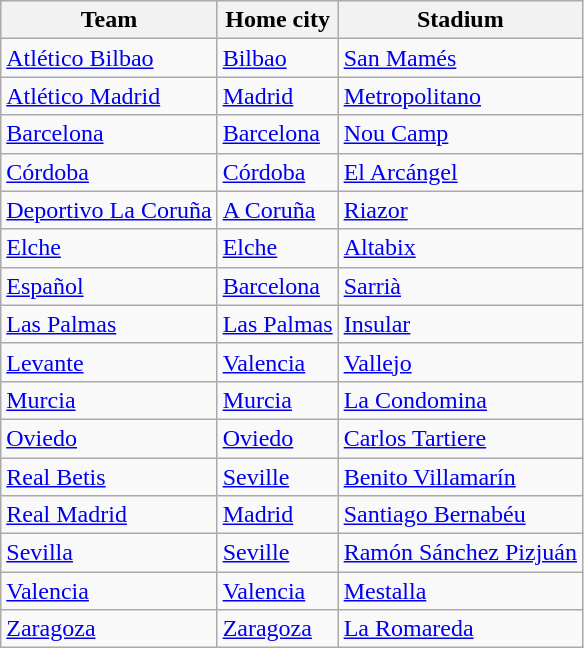<table class="wikitable sortable" style="text-align: left;">
<tr>
<th>Team</th>
<th>Home city</th>
<th>Stadium</th>
</tr>
<tr>
<td><a href='#'>Atlético Bilbao</a></td>
<td><a href='#'>Bilbao</a></td>
<td><a href='#'>San Mamés</a></td>
</tr>
<tr>
<td><a href='#'>Atlético Madrid</a></td>
<td><a href='#'>Madrid</a></td>
<td><a href='#'>Metropolitano</a></td>
</tr>
<tr>
<td><a href='#'>Barcelona</a></td>
<td><a href='#'>Barcelona</a></td>
<td><a href='#'>Nou Camp</a></td>
</tr>
<tr>
<td><a href='#'>Córdoba</a></td>
<td><a href='#'>Córdoba</a></td>
<td><a href='#'>El Arcángel</a></td>
</tr>
<tr>
<td><a href='#'>Deportivo La Coruña</a></td>
<td><a href='#'>A Coruña</a></td>
<td><a href='#'>Riazor</a></td>
</tr>
<tr>
<td><a href='#'>Elche</a></td>
<td><a href='#'>Elche</a></td>
<td><a href='#'>Altabix</a></td>
</tr>
<tr>
<td><a href='#'>Español</a></td>
<td><a href='#'>Barcelona</a></td>
<td><a href='#'>Sarrià</a></td>
</tr>
<tr>
<td><a href='#'>Las Palmas</a></td>
<td><a href='#'>Las Palmas</a></td>
<td><a href='#'>Insular</a></td>
</tr>
<tr>
<td><a href='#'>Levante</a></td>
<td><a href='#'>Valencia</a></td>
<td><a href='#'>Vallejo</a></td>
</tr>
<tr>
<td><a href='#'>Murcia</a></td>
<td><a href='#'>Murcia</a></td>
<td><a href='#'>La Condomina</a></td>
</tr>
<tr>
<td><a href='#'>Oviedo</a></td>
<td><a href='#'>Oviedo</a></td>
<td><a href='#'>Carlos Tartiere</a></td>
</tr>
<tr>
<td><a href='#'>Real Betis</a></td>
<td><a href='#'>Seville</a></td>
<td><a href='#'>Benito Villamarín</a></td>
</tr>
<tr>
<td><a href='#'>Real Madrid</a></td>
<td><a href='#'>Madrid</a></td>
<td><a href='#'>Santiago Bernabéu</a></td>
</tr>
<tr>
<td><a href='#'>Sevilla</a></td>
<td><a href='#'>Seville</a></td>
<td><a href='#'>Ramón Sánchez Pizjuán</a></td>
</tr>
<tr>
<td><a href='#'>Valencia</a></td>
<td><a href='#'>Valencia</a></td>
<td><a href='#'>Mestalla</a></td>
</tr>
<tr>
<td><a href='#'>Zaragoza</a></td>
<td><a href='#'>Zaragoza</a></td>
<td><a href='#'>La Romareda</a></td>
</tr>
</table>
